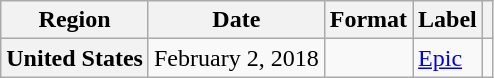<table class="wikitable plainrowheaders">
<tr>
<th scope="col">Region</th>
<th scope="col">Date</th>
<th scope="col">Format</th>
<th scope="col">Label</th>
<th scope="col"></th>
</tr>
<tr>
<th scope="row">United States</th>
<td>February 2, 2018</td>
<td></td>
<td><a href='#'>Epic</a></td>
<td></td>
</tr>
</table>
